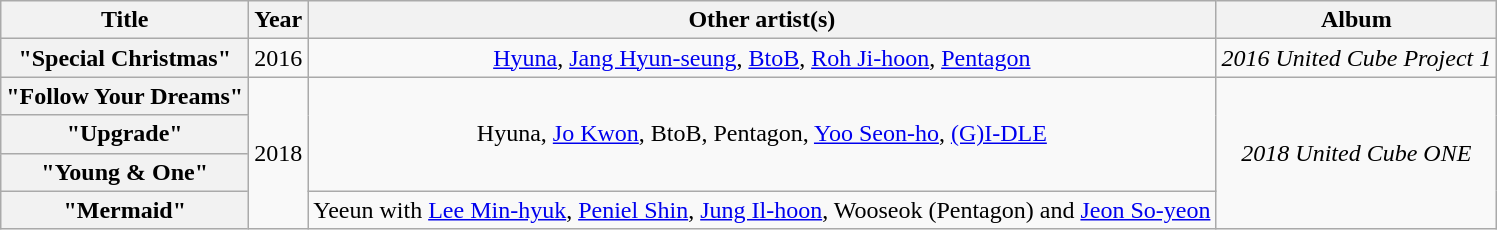<table class="wikitable plainrowheaders" style="text-align:center;" border="1">
<tr>
<th scope="col">Title</th>
<th scope="col">Year</th>
<th scope="col">Other artist(s)</th>
<th scope="col">Album</th>
</tr>
<tr>
<th scope="row">"Special Christmas"</th>
<td>2016</td>
<td><a href='#'>Hyuna</a>, <a href='#'>Jang Hyun-seung</a>, <a href='#'>BtoB</a>, <a href='#'>Roh Ji-hoon</a>, <a href='#'>Pentagon</a></td>
<td><em>2016 United Cube Project 1</em></td>
</tr>
<tr>
<th scope="row">"Follow Your Dreams" </th>
<td rowspan="4">2018</td>
<td rowspan="3">Hyuna, <a href='#'>Jo Kwon</a>, BtoB, Pentagon, <a href='#'>Yoo Seon-ho</a>, <a href='#'>(G)I-DLE</a></td>
<td rowspan="4"><em>2018 United Cube ONE</em></td>
</tr>
<tr>
<th scope="row">"Upgrade"</th>
</tr>
<tr>
<th scope="row">"Young & One"</th>
</tr>
<tr>
<th scope="row">"Mermaid"</th>
<td>Yeeun with <a href='#'>Lee Min-hyuk</a>, <a href='#'>Peniel Shin</a>, <a href='#'>Jung Il-hoon</a>, Wooseok (Pentagon) and <a href='#'>Jeon So-yeon</a></td>
</tr>
</table>
